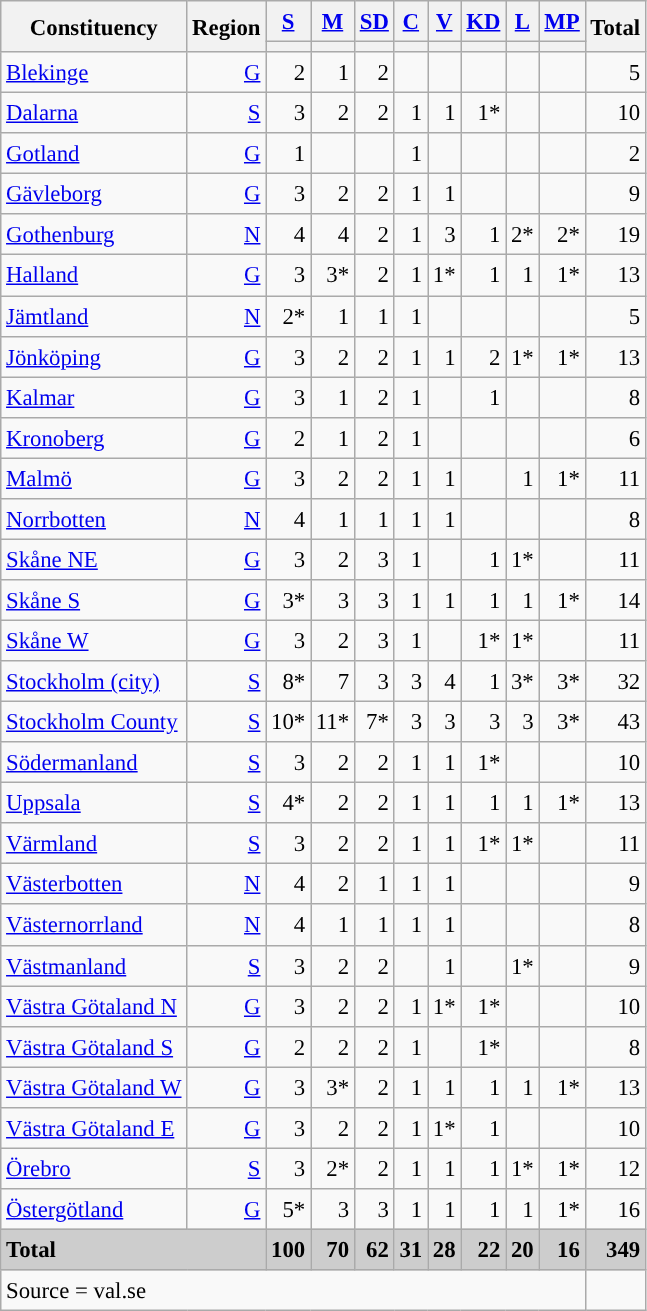<table class="wikitable" style="text-align:right; font-size:95%; line-height:20px;">
<tr>
<th rowspan="2">Constituency</th>
<th rowspan="2">Region</th>
<th><a href='#'>S</a></th>
<th><a href='#'>M</a></th>
<th><a href='#'>SD</a></th>
<th><a href='#'>C</a></th>
<th><a href='#'>V</a></th>
<th><a href='#'>KD</a></th>
<th><a href='#'>L</a></th>
<th><a href='#'>MP</a></th>
<th rowspan="2">Total</th>
</tr>
<tr>
<th style="background:"></th>
<th style="background:"></th>
<th style="background:"></th>
<th style="background:"></th>
<th style="background:"></th>
<th style="background:"></th>
<th style="background:"></th>
<th style="background:"></th>
</tr>
<tr>
<td align="left"><a href='#'>Blekinge</a></td>
<td><a href='#'>G</a></td>
<td>2</td>
<td>1</td>
<td>2</td>
<td></td>
<td></td>
<td></td>
<td></td>
<td></td>
<td>5</td>
</tr>
<tr>
<td align="left"><a href='#'>Dalarna</a></td>
<td><a href='#'>S</a></td>
<td>3</td>
<td>2</td>
<td>2</td>
<td>1</td>
<td>1</td>
<td>1*</td>
<td></td>
<td></td>
<td>10</td>
</tr>
<tr>
<td align="left"><a href='#'>Gotland</a></td>
<td><a href='#'>G</a></td>
<td>1</td>
<td></td>
<td></td>
<td>1</td>
<td></td>
<td></td>
<td></td>
<td></td>
<td>2</td>
</tr>
<tr>
<td align="left"><a href='#'>Gävleborg</a></td>
<td><a href='#'>G</a></td>
<td>3</td>
<td>2</td>
<td>2</td>
<td>1</td>
<td>1</td>
<td></td>
<td></td>
<td></td>
<td>9</td>
</tr>
<tr>
<td align="left"><a href='#'>Gothenburg</a></td>
<td><a href='#'>N</a></td>
<td>4</td>
<td>4</td>
<td>2</td>
<td>1</td>
<td>3</td>
<td>1</td>
<td>2*</td>
<td>2*</td>
<td>19</td>
</tr>
<tr>
<td align="left"><a href='#'>Halland</a></td>
<td><a href='#'>G</a></td>
<td>3</td>
<td>3*</td>
<td>2</td>
<td>1</td>
<td>1*</td>
<td>1</td>
<td>1</td>
<td>1*</td>
<td>13</td>
</tr>
<tr>
<td align="left"><a href='#'>Jämtland</a></td>
<td><a href='#'>N</a></td>
<td>2*</td>
<td>1</td>
<td>1</td>
<td>1</td>
<td></td>
<td></td>
<td></td>
<td></td>
<td>5</td>
</tr>
<tr>
<td align="left"><a href='#'>Jönköping</a></td>
<td><a href='#'>G</a></td>
<td>3</td>
<td>2</td>
<td>2</td>
<td>1</td>
<td>1</td>
<td>2</td>
<td>1*</td>
<td>1*</td>
<td>13</td>
</tr>
<tr>
<td align="left"><a href='#'>Kalmar</a></td>
<td><a href='#'>G</a></td>
<td>3</td>
<td>1</td>
<td>2</td>
<td>1</td>
<td></td>
<td>1</td>
<td></td>
<td></td>
<td>8</td>
</tr>
<tr>
<td align="left"><a href='#'>Kronoberg</a></td>
<td><a href='#'>G</a></td>
<td>2</td>
<td>1</td>
<td>2</td>
<td>1</td>
<td></td>
<td></td>
<td></td>
<td></td>
<td>6</td>
</tr>
<tr>
<td align="left"><a href='#'>Malmö</a></td>
<td><a href='#'>G</a></td>
<td>3</td>
<td>2</td>
<td>2</td>
<td>1</td>
<td>1</td>
<td></td>
<td>1</td>
<td>1*</td>
<td>11</td>
</tr>
<tr>
<td align="left"><a href='#'>Norrbotten</a></td>
<td><a href='#'>N</a></td>
<td>4</td>
<td>1</td>
<td>1</td>
<td>1</td>
<td>1</td>
<td></td>
<td></td>
<td></td>
<td>8</td>
</tr>
<tr>
<td align="left"><a href='#'>Skåne NE</a></td>
<td><a href='#'>G</a></td>
<td>3</td>
<td>2</td>
<td>3</td>
<td>1</td>
<td></td>
<td>1</td>
<td>1*</td>
<td></td>
<td>11</td>
</tr>
<tr>
<td align="left"><a href='#'>Skåne S</a></td>
<td><a href='#'>G</a></td>
<td>3*</td>
<td>3</td>
<td>3</td>
<td>1</td>
<td>1</td>
<td>1</td>
<td>1</td>
<td>1*</td>
<td>14</td>
</tr>
<tr>
<td align="left"><a href='#'>Skåne W</a></td>
<td><a href='#'>G</a></td>
<td>3</td>
<td>2</td>
<td>3</td>
<td>1</td>
<td></td>
<td>1*</td>
<td>1*</td>
<td></td>
<td>11</td>
</tr>
<tr>
<td align="left"><a href='#'>Stockholm (city)</a></td>
<td><a href='#'>S</a></td>
<td>8*</td>
<td>7</td>
<td>3</td>
<td>3</td>
<td>4</td>
<td>1</td>
<td>3*</td>
<td>3*</td>
<td>32</td>
</tr>
<tr>
<td align="left"><a href='#'>Stockholm County</a></td>
<td><a href='#'>S</a></td>
<td>10*</td>
<td>11*</td>
<td>7*</td>
<td>3</td>
<td>3</td>
<td>3</td>
<td>3</td>
<td>3*</td>
<td>43</td>
</tr>
<tr>
<td align="left"><a href='#'>Södermanland</a></td>
<td><a href='#'>S</a></td>
<td>3</td>
<td>2</td>
<td>2</td>
<td>1</td>
<td>1</td>
<td>1*</td>
<td></td>
<td></td>
<td>10</td>
</tr>
<tr>
<td align="left"><a href='#'>Uppsala</a></td>
<td><a href='#'>S</a></td>
<td>4*</td>
<td>2</td>
<td>2</td>
<td>1</td>
<td>1</td>
<td>1</td>
<td>1</td>
<td>1*</td>
<td>13</td>
</tr>
<tr>
<td align="left"><a href='#'>Värmland</a></td>
<td><a href='#'>S</a></td>
<td>3</td>
<td>2</td>
<td>2</td>
<td>1</td>
<td>1</td>
<td>1*</td>
<td>1*</td>
<td></td>
<td>11</td>
</tr>
<tr>
<td align="left"><a href='#'>Västerbotten</a></td>
<td><a href='#'>N</a></td>
<td>4</td>
<td>2</td>
<td>1</td>
<td>1</td>
<td>1</td>
<td></td>
<td></td>
<td></td>
<td>9</td>
</tr>
<tr>
<td align="left"><a href='#'>Västernorrland</a></td>
<td><a href='#'>N</a></td>
<td>4</td>
<td>1</td>
<td>1</td>
<td>1</td>
<td>1</td>
<td></td>
<td></td>
<td></td>
<td>8</td>
</tr>
<tr>
<td align="left"><a href='#'>Västmanland</a></td>
<td><a href='#'>S</a></td>
<td>3</td>
<td>2</td>
<td>2</td>
<td></td>
<td>1</td>
<td></td>
<td>1*</td>
<td></td>
<td>9</td>
</tr>
<tr>
<td align="left"><a href='#'>Västra Götaland N</a></td>
<td><a href='#'>G</a></td>
<td>3</td>
<td>2</td>
<td>2</td>
<td>1</td>
<td>1*</td>
<td>1*</td>
<td></td>
<td></td>
<td>10</td>
</tr>
<tr>
<td align="left"><a href='#'>Västra Götaland S</a></td>
<td><a href='#'>G</a></td>
<td>2</td>
<td>2</td>
<td>2</td>
<td>1</td>
<td></td>
<td>1*</td>
<td></td>
<td></td>
<td>8</td>
</tr>
<tr>
<td align="left"><a href='#'>Västra Götaland W</a></td>
<td><a href='#'>G</a></td>
<td>3</td>
<td>3*</td>
<td>2</td>
<td>1</td>
<td>1</td>
<td>1</td>
<td>1</td>
<td>1*</td>
<td>13</td>
</tr>
<tr>
<td align="left"><a href='#'>Västra Götaland E</a></td>
<td><a href='#'>G</a></td>
<td>3</td>
<td>2</td>
<td>2</td>
<td>1</td>
<td>1*</td>
<td>1</td>
<td></td>
<td></td>
<td>10</td>
</tr>
<tr>
<td align="left"><a href='#'>Örebro</a></td>
<td><a href='#'>S</a></td>
<td>3</td>
<td>2*</td>
<td>2</td>
<td>1</td>
<td>1</td>
<td>1</td>
<td>1*</td>
<td>1*</td>
<td>12</td>
</tr>
<tr>
<td align="left"><a href='#'>Östergötland</a></td>
<td><a href='#'>G</a></td>
<td>5*</td>
<td>3</td>
<td>3</td>
<td>1</td>
<td>1</td>
<td>1</td>
<td>1</td>
<td>1*</td>
<td>16</td>
</tr>
<tr style="background:#CDCDCD;">
<td colspan="2" align="left"><strong>Total</strong></td>
<td><strong>100</strong></td>
<td><strong>70</strong></td>
<td><strong>62</strong></td>
<td><strong>31</strong></td>
<td><strong>28</strong></td>
<td><strong>22</strong></td>
<td><strong>20</strong></td>
<td><strong>16</strong></td>
<td><strong>349</strong></td>
</tr>
<tr>
<td colspan="10" align="left">Source = val.se</td>
<td></td>
</tr>
</table>
